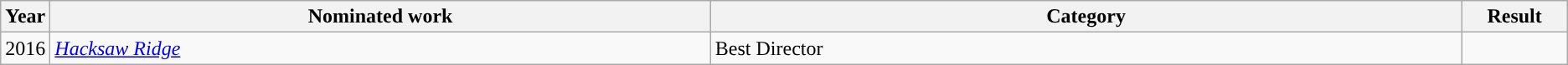<table class="wikitable">
<tr>
<th scope="col" style="width:1em;">Year</th>
<th scope="col" style="width:35em;">Nominated work</th>
<th scope="col" style="width:40em;">Category</th>
<th scope="col" style="width:5em;">Result</th>
</tr>
<tr>
<td>2016</td>
<td><em><a href='#'>Hacksaw Ridge</a></em></td>
<td>Best Director</td>
<td></td>
</tr>
</table>
